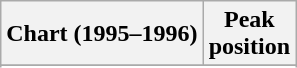<table class="wikitable sortable">
<tr>
<th align="left">Chart (1995–1996)</th>
<th align="center">Peak<br>position</th>
</tr>
<tr>
</tr>
<tr>
</tr>
</table>
